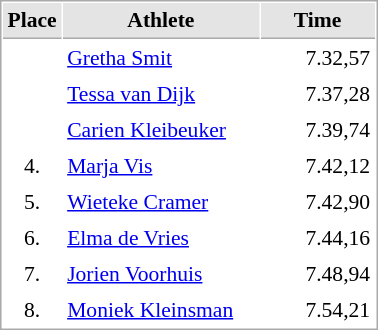<table cellspacing="1" cellpadding="3" style="border:1px solid #AAAAAA;font-size:90%">
<tr bgcolor="#E4E4E4">
<th style="border-bottom:1px solid #AAAAAA" width=15>Place</th>
<th style="border-bottom:1px solid #AAAAAA" width=125>Athlete</th>
<th style="border-bottom:1px solid #AAAAAA" width=70>Time</th>
</tr>
<tr>
<td align="center"></td>
<td><a href='#'>Gretha Smit</a></td>
<td align="right">7.32,57</td>
</tr>
<tr>
<td align="center"></td>
<td><a href='#'>Tessa van Dijk</a></td>
<td align="right">7.37,28</td>
</tr>
<tr>
<td align="center"></td>
<td><a href='#'>Carien Kleibeuker</a></td>
<td align="right">7.39,74</td>
</tr>
<tr>
<td align="center">4.</td>
<td><a href='#'>Marja Vis</a></td>
<td align="right">7.42,12</td>
</tr>
<tr>
<td align="center">5.</td>
<td><a href='#'>Wieteke Cramer</a></td>
<td align="right">7.42,90</td>
</tr>
<tr>
<td align="center">6.</td>
<td><a href='#'>Elma de Vries</a></td>
<td align="right">7.44,16</td>
</tr>
<tr>
<td align="center">7.</td>
<td><a href='#'>Jorien Voorhuis</a></td>
<td align="right">7.48,94</td>
</tr>
<tr>
<td align="center">8.</td>
<td><a href='#'>Moniek Kleinsman</a></td>
<td align="right">7.54,21</td>
</tr>
</table>
